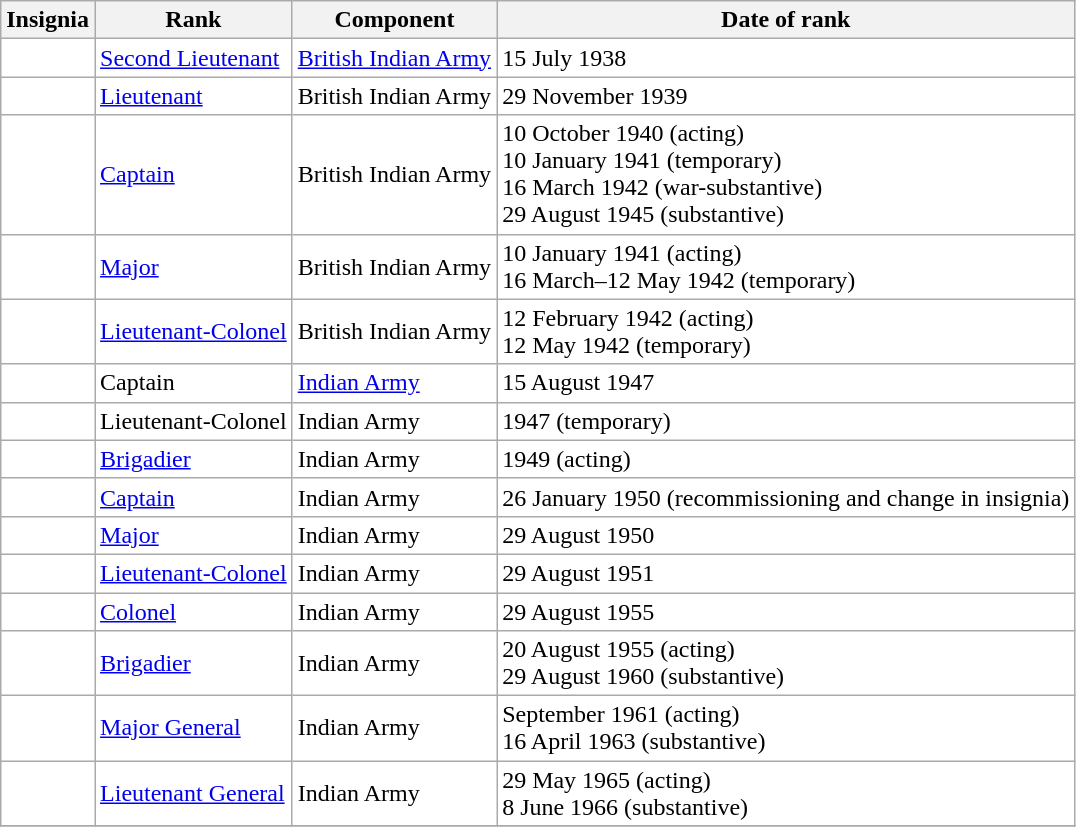<table class="wikitable" style="background:white">
<tr>
<th>Insignia</th>
<th>Rank</th>
<th>Component</th>
<th>Date of rank</th>
</tr>
<tr>
<td align="center"></td>
<td><a href='#'>Second Lieutenant</a></td>
<td><a href='#'>British Indian Army</a></td>
<td>15 July 1938</td>
</tr>
<tr>
<td align="center"></td>
<td><a href='#'>Lieutenant</a></td>
<td>British Indian Army</td>
<td>29 November 1939</td>
</tr>
<tr>
<td align="center"></td>
<td><a href='#'>Captain</a></td>
<td>British Indian Army</td>
<td>10 October 1940 (acting)<br>10 January 1941 (temporary)<br>16 March 1942 (war-substantive)<br>29 August 1945 (substantive)</td>
</tr>
<tr>
<td align="center"></td>
<td><a href='#'>Major</a></td>
<td>British Indian Army</td>
<td>10 January 1941 (acting)<br>16 March–12 May 1942 (temporary)</td>
</tr>
<tr>
<td align="center"></td>
<td><a href='#'>Lieutenant-Colonel</a></td>
<td>British Indian Army</td>
<td>12 February 1942 (acting)<br>12 May 1942 (temporary)</td>
</tr>
<tr>
<td align="center"></td>
<td>Captain</td>
<td><a href='#'>Indian Army</a></td>
<td>15 August 1947</td>
</tr>
<tr>
<td align="center"></td>
<td>Lieutenant-Colonel</td>
<td>Indian Army</td>
<td>1947 (temporary)</td>
</tr>
<tr>
<td align="center"></td>
<td><a href='#'>Brigadier</a></td>
<td>Indian Army</td>
<td>1949 (acting)</td>
</tr>
<tr>
<td align="center"></td>
<td><a href='#'>Captain</a></td>
<td>Indian Army</td>
<td>26 January 1950 (recommissioning and change in insignia)</td>
</tr>
<tr>
<td align="center"></td>
<td><a href='#'>Major</a></td>
<td>Indian Army</td>
<td>29 August 1950</td>
</tr>
<tr>
<td align="center"></td>
<td><a href='#'>Lieutenant-Colonel</a></td>
<td>Indian Army</td>
<td>29 August 1951</td>
</tr>
<tr>
<td align="center"></td>
<td><a href='#'>Colonel</a></td>
<td>Indian Army</td>
<td>29 August 1955</td>
</tr>
<tr>
<td align="center"></td>
<td><a href='#'>Brigadier</a></td>
<td>Indian Army</td>
<td>20 August 1955 (acting)<br>29 August 1960 (substantive)</td>
</tr>
<tr>
<td align="center"></td>
<td><a href='#'>Major General</a></td>
<td>Indian Army</td>
<td>September 1961 (acting)<br>16 April 1963 (substantive)</td>
</tr>
<tr>
<td align="center"></td>
<td><a href='#'>Lieutenant General</a></td>
<td>Indian Army</td>
<td>29 May 1965 (acting)<br>8 June 1966 (substantive)</td>
</tr>
<tr>
</tr>
</table>
